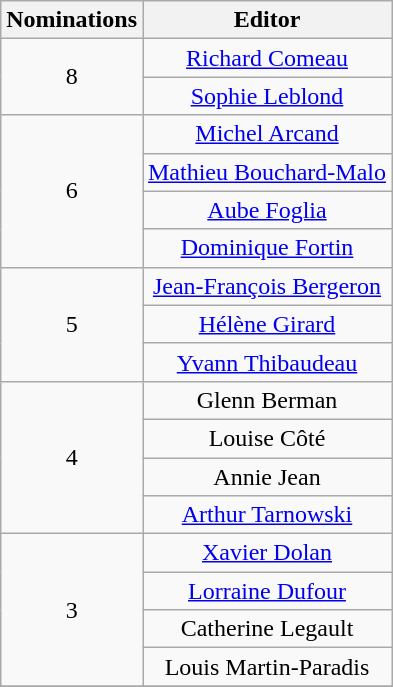<table class="wikitable" style="text-align:center;">
<tr>
<th scope="col" width="10">Nominations</th>
<th scope="col" align="center">Editor</th>
</tr>
<tr>
<td rowspan="2" style="text-align:center;">8</td>
<td><a href='#'>Richard Comeau</a></td>
</tr>
<tr>
<td><a href='#'>Sophie Leblond</a></td>
</tr>
<tr>
<td rowspan="4" style="text-align:center;">6</td>
<td><a href='#'>Michel Arcand</a></td>
</tr>
<tr>
<td><a href='#'>Mathieu Bouchard-Malo</a></td>
</tr>
<tr>
<td><a href='#'>Aube Foglia</a></td>
</tr>
<tr>
<td><a href='#'>Dominique Fortin</a></td>
</tr>
<tr>
<td rowspan="3" style="text-align:center;">5</td>
<td><a href='#'>Jean-François Bergeron</a></td>
</tr>
<tr>
<td><a href='#'>Hélène Girard</a></td>
</tr>
<tr>
<td><a href='#'>Yvann Thibaudeau</a></td>
</tr>
<tr>
<td rowspan="4" style="text-align:center;">4</td>
<td>Glenn Berman</td>
</tr>
<tr>
<td>Louise Côté</td>
</tr>
<tr>
<td>Annie Jean</td>
</tr>
<tr>
<td><a href='#'>Arthur Tarnowski</a></td>
</tr>
<tr>
<td rowspan="4" style="text-align:center;">3</td>
<td><a href='#'>Xavier Dolan</a></td>
</tr>
<tr>
<td><a href='#'>Lorraine Dufour</a></td>
</tr>
<tr>
<td>Catherine Legault</td>
</tr>
<tr>
<td>Louis Martin-Paradis</td>
</tr>
<tr>
</tr>
</table>
